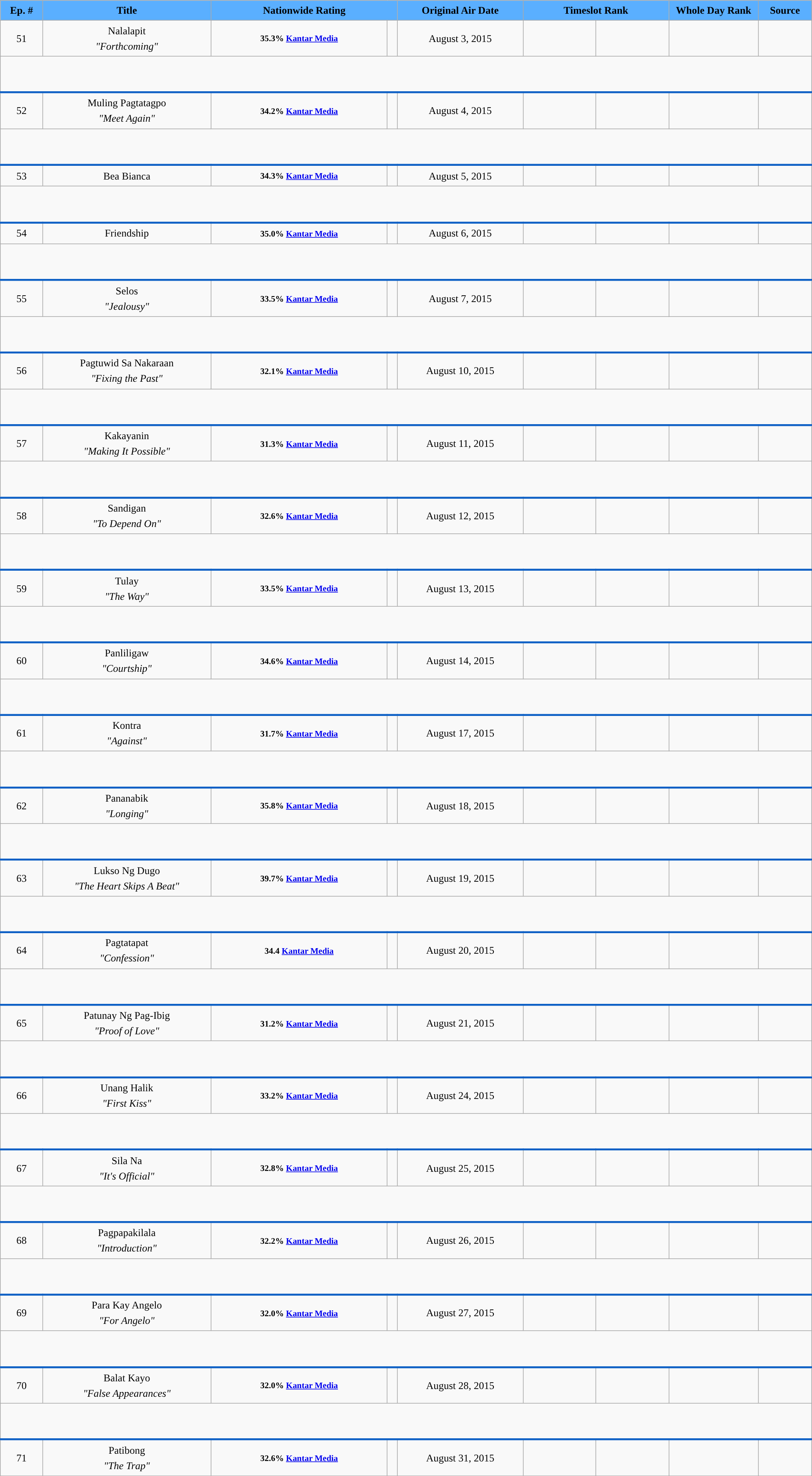<table class="wikitable" style="text-align: center; background:#f9f9f9; line-height:16px; line-height:150%" width="100%">
<tr style="color:black;">
<th style="background:#5AAFFF;">Ep. #</th>
<th style="background:#5AAFFF;">Title</th>
<th style="background:#5AAFFF;" colspan="2" width="23%">Nationwide Rating</th>
<th style="background:#5AAFFF;">Original Air Date</th>
<th style="background:#5AAFFF;" colspan="2" width="18%">Timeslot Rank</th>
<th style="background:#5AAFFF;" width="11%">Whole Day Rank</th>
<th style="background:#5AAFFF;">Source</th>
</tr>
<tr style="text-align: center">
<td>51</td>
<td>Nalalapit <br> <em>"Forthcoming"</em></td>
<td><small><strong>35.3% <a href='#'>Kantar Media</a></strong></small></td>
<td></td>
<td>August 3, 2015</td>
<td></td>
<td></td>
<td></td>
<td></td>
</tr>
<tr style="text-align: center">
<td colspan = "10" style="text-align: left; border-bottom: 3px solid #0e60c5;"><br><br></td>
</tr>
<tr style="text-align: center">
<td>52</td>
<td>Muling Pagtatagpo <br> <em>"Meet Again"</em></td>
<td><small><strong>34.2% <a href='#'>Kantar Media</a></strong></small></td>
<td></td>
<td>August 4, 2015</td>
<td></td>
<td></td>
<td></td>
<td></td>
</tr>
<tr style="text-align: center">
<td colspan = "10" style="text-align: left; border-bottom: 3px solid #0e60c5;"><br><br></td>
</tr>
<tr style="text-align: center">
<td>53</td>
<td>Bea Bianca</td>
<td><small><strong>34.3% <a href='#'>Kantar Media</a></strong></small></td>
<td></td>
<td>August 5, 2015</td>
<td></td>
<td></td>
<td></td>
<td></td>
</tr>
<tr style="text-align: center">
<td colspan = "10" style="text-align: left; border-bottom: 3px solid #0e60c5;"><br><br></td>
</tr>
<tr style="text-align: center">
<td>54</td>
<td>Friendship</td>
<td><small><strong>35.0% <a href='#'>Kantar Media</a></strong></small></td>
<td></td>
<td>August 6, 2015</td>
<td></td>
<td></td>
<td></td>
<td></td>
</tr>
<tr style="text-align: center">
<td colspan = "10" style="text-align: left; border-bottom: 3px solid #0e60c5;"><br><br></td>
</tr>
<tr style="text-align: center">
<td>55</td>
<td>Selos <br> <em>"Jealousy"</em></td>
<td><small><strong>33.5% <a href='#'>Kantar Media</a></strong></small></td>
<td></td>
<td>August 7, 2015</td>
<td></td>
<td></td>
<td></td>
<td></td>
</tr>
<tr style="text-align: center">
<td colspan = "10" style="text-align: left; border-bottom: 3px solid #0e60c5;"><br><br></td>
</tr>
<tr style="text-align: center">
<td>56</td>
<td>Pagtuwid Sa Nakaraan <br> <em>"Fixing the Past"</em></td>
<td><small><strong>32.1% <a href='#'>Kantar Media</a></strong></small></td>
<td></td>
<td>August 10, 2015</td>
<td></td>
<td></td>
<td></td>
<td></td>
</tr>
<tr style="text-align: center">
<td colspan = "10" style="text-align: left; border-bottom: 3px solid #0e60c5;"><br><br></td>
</tr>
<tr style="text-align: center">
<td>57</td>
<td>Kakayanin <br> <em>"Making It Possible"</em></td>
<td><small><strong>31.3% <a href='#'>Kantar Media</a></strong></small></td>
<td></td>
<td>August 11, 2015</td>
<td></td>
<td></td>
<td></td>
<td></td>
</tr>
<tr style="text-align: center">
<td colspan = "10" style="text-align: left; border-bottom: 3px solid #0e60c5;"><br><br></td>
</tr>
<tr style="text-align: center">
<td>58</td>
<td>Sandigan <br> <em>"To Depend On"</em></td>
<td><small><strong>32.6% <a href='#'>Kantar Media</a></strong></small></td>
<td></td>
<td>August 12, 2015</td>
<td></td>
<td></td>
<td></td>
<td></td>
</tr>
<tr style="text-align: center">
<td colspan = "10" style="text-align: left; border-bottom: 3px solid #0e60c5;"><br><br></td>
</tr>
<tr style="text-align: center">
<td>59</td>
<td>Tulay <br> <em>"The Way"</em></td>
<td><small><strong>33.5% <a href='#'>Kantar Media</a></strong></small></td>
<td></td>
<td>August 13, 2015</td>
<td></td>
<td></td>
<td></td>
<td></td>
</tr>
<tr style="text-align: center">
<td colspan = "10" style="text-align: left; border-bottom: 3px solid #0e60c5;"><br><br></td>
</tr>
<tr style="text-align: center">
<td>60</td>
<td>Panliligaw <br> <em>"Courtship"</em></td>
<td><small><strong>34.6% <a href='#'>Kantar Media</a></strong></small></td>
<td></td>
<td>August 14, 2015</td>
<td></td>
<td></td>
<td></td>
<td></td>
</tr>
<tr style="text-align: center">
<td colspan = "10" style="text-align: left; border-bottom: 3px solid #0e60c5;"><br><br></td>
</tr>
<tr style="text-align: center">
<td>61</td>
<td>Kontra <br> <em>"Against"</em></td>
<td><small><strong>31.7% <a href='#'>Kantar Media</a></strong></small></td>
<td></td>
<td>August 17, 2015</td>
<td></td>
<td></td>
<td></td>
<td></td>
</tr>
<tr style="text-align: center">
<td colspan = "10" style="text-align: left; border-bottom: 3px solid #0e60c5;"><br><br></td>
</tr>
<tr style="text-align: center">
<td>62</td>
<td>Pananabik <br> <em>"Longing"</em></td>
<td><small><strong>35.8% <a href='#'>Kantar Media</a></strong></small></td>
<td></td>
<td>August 18, 2015</td>
<td></td>
<td></td>
<td></td>
<td></td>
</tr>
<tr style="text-align: center">
<td colspan = "10" style="text-align: left; border-bottom: 3px solid #0e60c5;"><br><br></td>
</tr>
<tr style="text-align: center">
<td>63</td>
<td>Lukso Ng Dugo <br> <em>"The Heart Skips A Beat"</em></td>
<td><small> <strong>39.7%  <a href='#'>Kantar Media</a></strong></small></td>
<td></td>
<td>August 19, 2015</td>
<td></td>
<td></td>
<td></td>
<td></td>
</tr>
<tr style="text-align: center">
<td colspan = "10" style="text-align: left; border-bottom: 3px solid #0e60c5;"><br><br></td>
</tr>
<tr style="text-align: center">
<td>64</td>
<td>Pagtatapat <br> <em>"Confession"</em></td>
<td><small><strong>34.4 <a href='#'>Kantar Media</a></strong></small></td>
<td></td>
<td>August 20, 2015</td>
<td></td>
<td></td>
<td></td>
<td></td>
</tr>
<tr style="text-align: center">
<td colspan = "10" style="text-align: left; border-bottom: 3px solid #0e60c5;"><br><br></td>
</tr>
<tr style="text-align: center">
<td>65</td>
<td>Patunay Ng Pag-Ibig <br> <em>"Proof of Love"</em></td>
<td><small><strong>31.2% <a href='#'>Kantar Media</a></strong></small></td>
<td></td>
<td>August 21, 2015</td>
<td></td>
<td></td>
<td></td>
<td></td>
</tr>
<tr style="text-align: center">
<td colspan = "10" style="text-align: left; border-bottom: 3px solid #0e60c5;"><br><br></td>
</tr>
<tr style="text-align: center">
<td>66</td>
<td>Unang Halik <br> <em>"First Kiss"</em></td>
<td><small><strong>33.2% <a href='#'>Kantar Media</a></strong></small></td>
<td></td>
<td>August 24, 2015</td>
<td></td>
<td></td>
<td></td>
<td></td>
</tr>
<tr style="text-align: center">
<td colspan = "10" style="text-align: left; border-bottom: 3px solid #0e60c5;"><br><br></td>
</tr>
<tr style="text-align: center">
<td>67</td>
<td>Sila Na <br> <em>"It's Official"</em></td>
<td><small><strong>32.8% <a href='#'>Kantar Media</a></strong></small></td>
<td></td>
<td>August 25, 2015</td>
<td></td>
<td></td>
<td></td>
<td></td>
</tr>
<tr style="text-align: center">
<td colspan = "10" style="text-align: left; border-bottom: 3px solid #0e60c5;"><br><br></td>
</tr>
<tr style="text-align: center">
<td>68</td>
<td>Pagpapakilala <br> <em>"Introduction"</em></td>
<td><small><strong>32.2% <a href='#'>Kantar Media</a></strong></small></td>
<td></td>
<td>August 26, 2015</td>
<td></td>
<td></td>
<td></td>
<td></td>
</tr>
<tr style="text-align: center">
<td colspan = "10" style="text-align: left; border-bottom: 3px solid #0e60c5;"><br><br></td>
</tr>
<tr style="text-align: center">
<td>69</td>
<td>Para Kay Angelo <br> <em>"For Angelo"</em></td>
<td><small> <strong>32.0% <a href='#'>Kantar Media</a></strong></small></td>
<td></td>
<td>August 27, 2015</td>
<td></td>
<td></td>
<td></td>
<td></td>
</tr>
<tr style="text-align: center">
<td colspan = "10" style="text-align: left; border-bottom: 3px solid #0e60c5;"><br><br></td>
</tr>
<tr style="text-align: center">
<td>70</td>
<td>Balat Kayo <br> <em>"False Appearances"</em></td>
<td><small><strong>32.0% <a href='#'>Kantar Media</a></strong></small></td>
<td></td>
<td>August 28, 2015</td>
<td></td>
<td></td>
<td></td>
<td></td>
</tr>
<tr style="text-align: center">
<td colspan = "10" style="text-align: left; border-bottom: 3px solid #0e60c5;"><br><br></td>
</tr>
<tr style="text-align: center">
<td>71</td>
<td>Patibong <br> <em>"The Trap"</em></td>
<td><small><strong>32.6% <a href='#'>Kantar Media</a></strong></small></td>
<td></td>
<td>August 31, 2015</td>
<td></td>
<td></td>
<td></td>
<td></td>
</tr>
</table>
